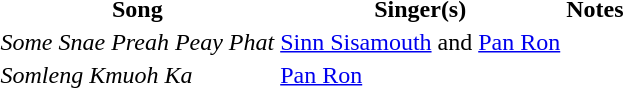<table>
<tr>
<th>Song</th>
<th>Singer(s)</th>
<th>Notes</th>
</tr>
<tr>
<td><em>Some Snae Preah Peay Phat</em></td>
<td><a href='#'>Sinn Sisamouth</a> and <a href='#'>Pan Ron</a></td>
<td></td>
</tr>
<tr>
<td><em>Somleng Kmuoh Ka</em></td>
<td><a href='#'>Pan Ron</a></td>
<td></td>
</tr>
</table>
